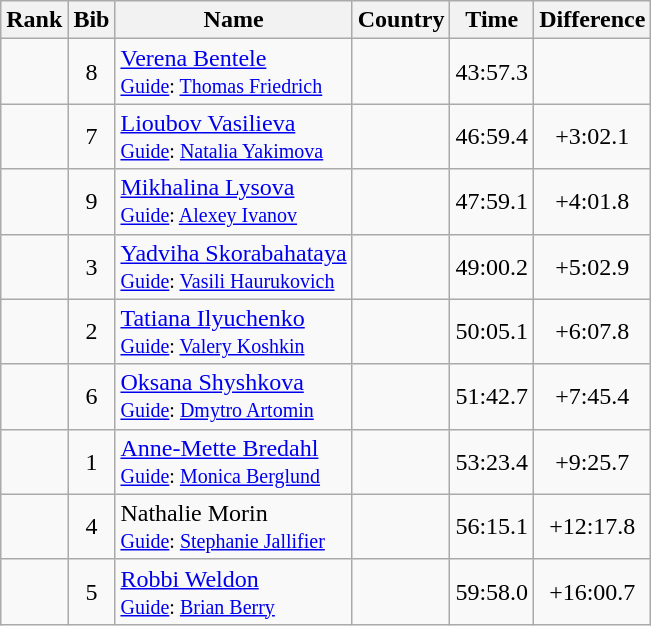<table class="wikitable sortable" style="text-align:center">
<tr>
<th>Rank</th>
<th>Bib</th>
<th>Name</th>
<th>Country</th>
<th>Time</th>
<th>Difference</th>
</tr>
<tr>
<td></td>
<td>8</td>
<td align=left><a href='#'>Verena Bentele</a><br><small><a href='#'>Guide</a>: <a href='#'>Thomas Friedrich</a></small></td>
<td align=left></td>
<td>43:57.3</td>
<td></td>
</tr>
<tr>
<td></td>
<td>7</td>
<td align=left><a href='#'>Lioubov Vasilieva</a><br><small><a href='#'>Guide</a>: <a href='#'>Natalia Yakimova</a></small></td>
<td align=left></td>
<td>46:59.4</td>
<td>+3:02.1</td>
</tr>
<tr>
<td></td>
<td>9</td>
<td align=left><a href='#'>Mikhalina Lysova</a><br><small><a href='#'>Guide</a>: <a href='#'>Alexey Ivanov</a></small></td>
<td align=left></td>
<td>47:59.1</td>
<td>+4:01.8</td>
</tr>
<tr>
<td></td>
<td>3</td>
<td align=left><a href='#'>Yadviha Skorabahataya</a><br><small><a href='#'>Guide</a>: <a href='#'>Vasili Haurukovich</a></small></td>
<td align=left></td>
<td>49:00.2</td>
<td>+5:02.9</td>
</tr>
<tr>
<td></td>
<td>2</td>
<td align=left><a href='#'>Tatiana Ilyuchenko</a><br><small><a href='#'>Guide</a>: <a href='#'>Valery Koshkin</a></small></td>
<td align=left></td>
<td>50:05.1</td>
<td>+6:07.8</td>
</tr>
<tr>
<td></td>
<td>6</td>
<td align=left><a href='#'>Oksana Shyshkova</a><br><small><a href='#'>Guide</a>: <a href='#'>Dmytro Artomin</a></small></td>
<td align=left></td>
<td>51:42.7</td>
<td>+7:45.4</td>
</tr>
<tr>
<td></td>
<td>1</td>
<td align=left><a href='#'>Anne-Mette Bredahl</a><br><small><a href='#'>Guide</a>: <a href='#'>Monica Berglund</a></small></td>
<td align=left></td>
<td>53:23.4</td>
<td>+9:25.7</td>
</tr>
<tr>
<td></td>
<td>4</td>
<td align=left>Nathalie Morin<br><small><a href='#'>Guide</a>: <a href='#'>Stephanie Jallifier</a></small></td>
<td align=left></td>
<td>56:15.1</td>
<td>+12:17.8</td>
</tr>
<tr>
<td></td>
<td>5</td>
<td align=left><a href='#'>Robbi Weldon</a><br><small><a href='#'>Guide</a>: <a href='#'>Brian Berry</a></small></td>
<td align=left></td>
<td>59:58.0</td>
<td>+16:00.7</td>
</tr>
</table>
